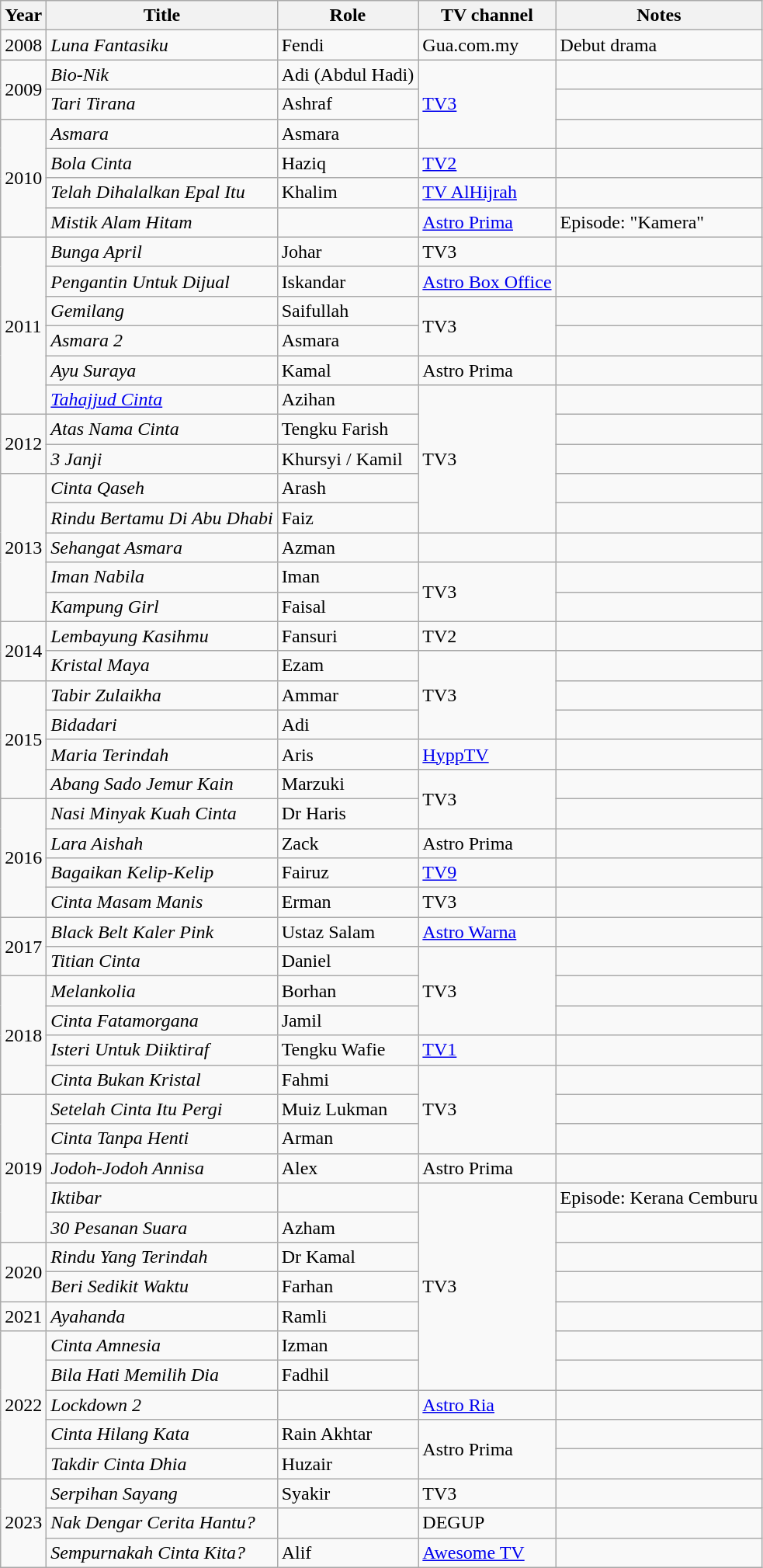<table class="wikitable">
<tr>
<th>Year</th>
<th>Title</th>
<th>Role</th>
<th>TV channel</th>
<th>Notes</th>
</tr>
<tr>
<td>2008</td>
<td><em>Luna Fantasiku</em></td>
<td>Fendi</td>
<td>Gua.com.my</td>
<td>Debut drama</td>
</tr>
<tr>
<td rowspan="2">2009</td>
<td><em>Bio-Nik</em></td>
<td>Adi (Abdul Hadi)</td>
<td rowspan="3"><a href='#'>TV3</a></td>
<td></td>
</tr>
<tr>
<td><em>Tari Tirana</em></td>
<td>Ashraf</td>
<td></td>
</tr>
<tr>
<td rowspan="4">2010</td>
<td><em>Asmara</em></td>
<td>Asmara</td>
<td></td>
</tr>
<tr>
<td><em>Bola Cinta</em></td>
<td>Haziq</td>
<td><a href='#'>TV2</a></td>
<td></td>
</tr>
<tr>
<td><em>Telah Dihalalkan Epal Itu</em></td>
<td>Khalim</td>
<td><a href='#'>TV AlHijrah</a></td>
<td></td>
</tr>
<tr>
<td><em>Mistik Alam Hitam</em></td>
<td></td>
<td><a href='#'>Astro Prima</a></td>
<td>Episode: "Kamera"</td>
</tr>
<tr>
<td rowspan="6">2011</td>
<td><em>Bunga April</em></td>
<td>Johar</td>
<td>TV3</td>
<td></td>
</tr>
<tr>
<td><em>Pengantin Untuk Dijual</em></td>
<td>Iskandar</td>
<td><a href='#'>Astro Box Office</a></td>
<td></td>
</tr>
<tr>
<td><em>Gemilang</em></td>
<td>Saifullah</td>
<td rowspan="2">TV3</td>
<td></td>
</tr>
<tr>
<td><em>Asmara 2</em></td>
<td>Asmara</td>
<td></td>
</tr>
<tr>
<td><em>Ayu Suraya</em></td>
<td>Kamal</td>
<td>Astro Prima</td>
<td></td>
</tr>
<tr>
<td><em><a href='#'>Tahajjud Cinta</a></em></td>
<td>Azihan</td>
<td rowspan="5">TV3</td>
<td></td>
</tr>
<tr>
<td rowspan="2">2012</td>
<td><em>Atas Nama Cinta</em></td>
<td>Tengku Farish</td>
<td></td>
</tr>
<tr>
<td><em>3 Janji</em></td>
<td>Khursyi / Kamil</td>
<td></td>
</tr>
<tr>
<td rowspan="5">2013</td>
<td><em>Cinta Qaseh</em></td>
<td>Arash</td>
<td></td>
</tr>
<tr>
<td><em>Rindu Bertamu Di Abu Dhabi</em></td>
<td>Faiz</td>
<td></td>
</tr>
<tr>
<td><em>Sehangat Asmara</em></td>
<td>Azman</td>
<td></td>
<td></td>
</tr>
<tr>
<td><em>Iman Nabila</em></td>
<td>Iman</td>
<td rowspan="2">TV3</td>
<td></td>
</tr>
<tr>
<td><em>Kampung Girl</em></td>
<td>Faisal</td>
<td></td>
</tr>
<tr>
<td rowspan="2">2014</td>
<td><em>Lembayung Kasihmu</em></td>
<td>Fansuri</td>
<td>TV2</td>
<td></td>
</tr>
<tr>
<td><em>Kristal Maya</em></td>
<td>Ezam</td>
<td rowspan="3">TV3</td>
<td></td>
</tr>
<tr>
<td rowspan="4">2015</td>
<td><em>Tabir Zulaikha</em></td>
<td>Ammar</td>
<td></td>
</tr>
<tr>
<td><em>Bidadari</em></td>
<td>Adi</td>
<td></td>
</tr>
<tr>
<td><em>Maria Terindah</em></td>
<td>Aris</td>
<td><a href='#'>HyppTV</a></td>
<td></td>
</tr>
<tr>
<td><em>Abang Sado Jemur Kain</em></td>
<td>Marzuki</td>
<td rowspan="2">TV3</td>
<td></td>
</tr>
<tr>
<td rowspan="4">2016</td>
<td><em>Nasi Minyak Kuah Cinta</em></td>
<td>Dr Haris</td>
<td></td>
</tr>
<tr>
<td><em>Lara Aishah</em></td>
<td>Zack</td>
<td>Astro Prima</td>
<td></td>
</tr>
<tr>
<td><em>Bagaikan Kelip-Kelip</em></td>
<td>Fairuz</td>
<td><a href='#'>TV9</a></td>
<td></td>
</tr>
<tr>
<td><em>Cinta Masam Manis</em></td>
<td>Erman</td>
<td>TV3</td>
<td></td>
</tr>
<tr>
<td rowspan="2">2017</td>
<td><em>Black Belt Kaler Pink</em></td>
<td>Ustaz Salam</td>
<td><a href='#'>Astro Warna</a></td>
<td></td>
</tr>
<tr>
<td><em>Titian Cinta</em></td>
<td>Daniel</td>
<td rowspan="3">TV3</td>
<td></td>
</tr>
<tr>
<td rowspan="4">2018</td>
<td><em>Melankolia</em></td>
<td>Borhan</td>
<td></td>
</tr>
<tr>
<td><em>Cinta Fatamorgana</em></td>
<td>Jamil</td>
<td></td>
</tr>
<tr>
<td><em>Isteri Untuk Diiktiraf</em></td>
<td>Tengku Wafie</td>
<td><a href='#'>TV1</a></td>
<td></td>
</tr>
<tr>
<td><em>Cinta Bukan Kristal</em></td>
<td>Fahmi</td>
<td rowspan="3">TV3</td>
<td></td>
</tr>
<tr>
<td rowspan="5">2019</td>
<td><em>Setelah Cinta Itu Pergi</em></td>
<td>Muiz Lukman</td>
<td></td>
</tr>
<tr>
<td><em>Cinta Tanpa Henti</em></td>
<td>Arman</td>
<td></td>
</tr>
<tr>
<td><em>Jodoh-Jodoh Annisa</em></td>
<td>Alex</td>
<td>Astro Prima</td>
<td></td>
</tr>
<tr>
<td><em>Iktibar</em></td>
<td></td>
<td rowspan="7">TV3</td>
<td>Episode: Kerana Cemburu</td>
</tr>
<tr>
<td><em>30 Pesanan Suara</em></td>
<td>Azham</td>
<td></td>
</tr>
<tr>
<td rowspan="2">2020</td>
<td><em>Rindu Yang Terindah</em></td>
<td>Dr Kamal</td>
<td></td>
</tr>
<tr>
<td><em>Beri Sedikit Waktu</em></td>
<td>Farhan</td>
<td></td>
</tr>
<tr>
<td>2021</td>
<td><em>Ayahanda</em></td>
<td>Ramli</td>
<td></td>
</tr>
<tr>
<td rowspan="5">2022</td>
<td><em>Cinta Amnesia</em></td>
<td>Izman</td>
<td></td>
</tr>
<tr>
<td><em>Bila Hati Memilih Dia</em></td>
<td>Fadhil</td>
<td></td>
</tr>
<tr>
<td><em>Lockdown 2</em></td>
<td></td>
<td><a href='#'>Astro Ria</a></td>
<td></td>
</tr>
<tr>
<td><em>Cinta Hilang Kata</em></td>
<td>Rain Akhtar</td>
<td rowspan="2">Astro Prima</td>
<td></td>
</tr>
<tr>
<td><em>Takdir Cinta Dhia</em></td>
<td>Huzair</td>
<td></td>
</tr>
<tr>
<td rowspan="3">2023</td>
<td><em>Serpihan Sayang</em></td>
<td>Syakir</td>
<td>TV3</td>
<td></td>
</tr>
<tr>
<td><em>Nak Dengar Cerita Hantu?</em></td>
<td></td>
<td>DEGUP</td>
<td></td>
</tr>
<tr>
<td><em>Sempurnakah Cinta Kita?</em></td>
<td>Alif</td>
<td><a href='#'>Awesome TV</a></td>
<td></td>
</tr>
</table>
